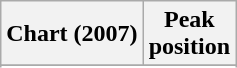<table class="wikitable sortable plainrowheaders" style="text-align:center">
<tr>
<th scope="col">Chart (2007)</th>
<th scope="col">Peak<br>position</th>
</tr>
<tr>
</tr>
<tr>
</tr>
<tr>
</tr>
<tr>
</tr>
</table>
